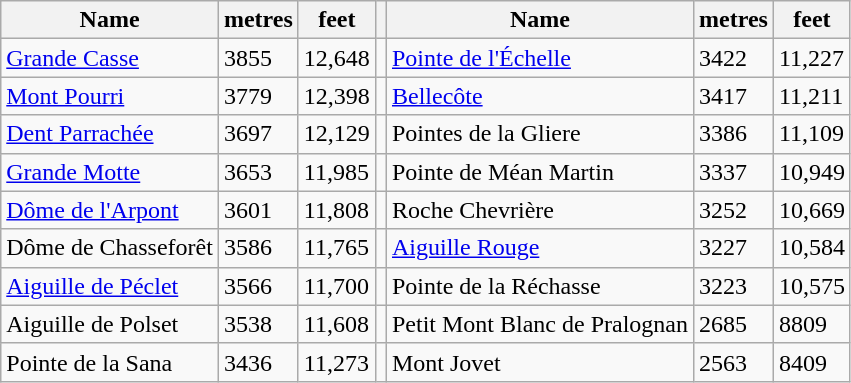<table class="wikitable">
<tr>
<th>Name</th>
<th>metres</th>
<th>feet</th>
<th></th>
<th>Name</th>
<th>metres</th>
<th>feet</th>
</tr>
<tr>
<td><a href='#'>Grande Casse</a></td>
<td>3855</td>
<td>12,648</td>
<td></td>
<td><a href='#'>Pointe de l'Échelle</a></td>
<td>3422</td>
<td>11,227</td>
</tr>
<tr>
<td><a href='#'>Mont Pourri</a></td>
<td>3779</td>
<td>12,398</td>
<td></td>
<td><a href='#'>Bellecôte</a></td>
<td>3417</td>
<td>11,211</td>
</tr>
<tr>
<td><a href='#'>Dent Parrachée</a></td>
<td>3697</td>
<td>12,129</td>
<td></td>
<td>Pointes de la Gliere</td>
<td>3386</td>
<td>11,109</td>
</tr>
<tr>
<td><a href='#'>Grande Motte</a></td>
<td>3653</td>
<td>11,985</td>
<td></td>
<td>Pointe de Méan Martin</td>
<td>3337</td>
<td>10,949</td>
</tr>
<tr>
<td><a href='#'>Dôme de l'Arpont</a></td>
<td>3601</td>
<td>11,808</td>
<td></td>
<td>Roche Chevrière</td>
<td>3252</td>
<td>10,669</td>
</tr>
<tr>
<td>Dôme de Chasseforêt</td>
<td>3586</td>
<td>11,765</td>
<td></td>
<td><a href='#'>Aiguille Rouge</a></td>
<td>3227</td>
<td>10,584</td>
</tr>
<tr>
<td><a href='#'>Aiguille de Péclet</a></td>
<td>3566</td>
<td>11,700</td>
<td></td>
<td>Pointe de la Réchasse</td>
<td>3223</td>
<td>10,575</td>
</tr>
<tr>
<td>Aiguille de Polset</td>
<td>3538</td>
<td>11,608</td>
<td></td>
<td>Petit Mont Blanc de Pralognan</td>
<td>2685</td>
<td>8809</td>
</tr>
<tr>
<td>Pointe de la Sana</td>
<td>3436</td>
<td>11,273</td>
<td></td>
<td>Mont Jovet</td>
<td>2563</td>
<td>8409</td>
</tr>
</table>
